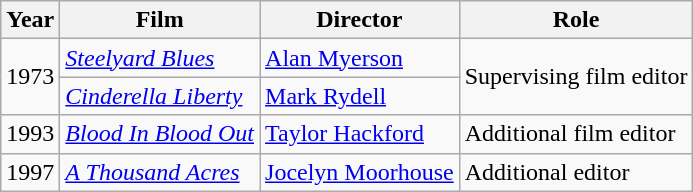<table class="wikitable">
<tr>
<th>Year</th>
<th>Film</th>
<th>Director</th>
<th>Role</th>
</tr>
<tr>
<td rowspan=2>1973</td>
<td><em><a href='#'>Steelyard Blues</a></em></td>
<td><a href='#'>Alan Myerson</a></td>
<td rowspan=2>Supervising film editor</td>
</tr>
<tr>
<td><em><a href='#'>Cinderella Liberty</a></em></td>
<td><a href='#'>Mark Rydell</a></td>
</tr>
<tr>
<td>1993</td>
<td><em><a href='#'>Blood In Blood Out</a></em></td>
<td><a href='#'>Taylor Hackford</a></td>
<td>Additional film editor</td>
</tr>
<tr>
<td>1997</td>
<td><em><a href='#'>A Thousand Acres</a></em></td>
<td><a href='#'>Jocelyn Moorhouse</a></td>
<td>Additional editor</td>
</tr>
</table>
